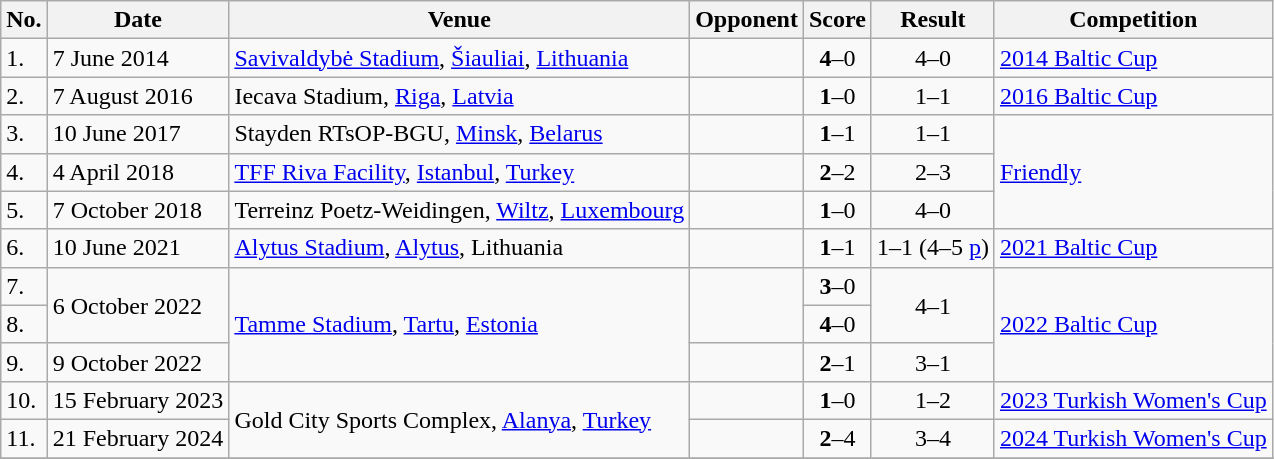<table class="wikitable">
<tr>
<th>No.</th>
<th>Date</th>
<th>Venue</th>
<th>Opponent</th>
<th>Score</th>
<th>Result</th>
<th>Competition</th>
</tr>
<tr>
<td>1.</td>
<td>7 June 2014</td>
<td><a href='#'>Savivaldybė Stadium</a>, <a href='#'>Šiauliai</a>, <a href='#'>Lithuania</a></td>
<td></td>
<td align=center><strong>4</strong>–0</td>
<td align=center>4–0</td>
<td><a href='#'>2014 Baltic Cup</a></td>
</tr>
<tr>
<td>2.</td>
<td>7 August 2016</td>
<td>Iecava Stadium, <a href='#'>Riga</a>, <a href='#'>Latvia</a></td>
<td></td>
<td align=center><strong>1</strong>–0</td>
<td align=center>1–1</td>
<td><a href='#'>2016 Baltic Cup</a></td>
</tr>
<tr>
<td>3.</td>
<td>10 June 2017</td>
<td>Stayden RTsOP-BGU, <a href='#'>Minsk</a>, <a href='#'>Belarus</a></td>
<td></td>
<td align=center><strong>1</strong>–1</td>
<td align=center>1–1</td>
<td rowspan=3><a href='#'>Friendly</a></td>
</tr>
<tr>
<td>4.</td>
<td>4 April 2018</td>
<td><a href='#'>TFF Riva Facility</a>, <a href='#'>Istanbul</a>, <a href='#'>Turkey</a></td>
<td></td>
<td align=center><strong>2</strong>–2</td>
<td align=center>2–3</td>
</tr>
<tr>
<td>5.</td>
<td>7 October 2018</td>
<td>Terreinz Poetz-Weidingen, <a href='#'>Wiltz</a>, <a href='#'>Luxembourg</a></td>
<td></td>
<td align=center><strong>1</strong>–0</td>
<td align=center>4–0</td>
</tr>
<tr>
<td>6.</td>
<td>10 June 2021</td>
<td><a href='#'>Alytus Stadium</a>, <a href='#'>Alytus</a>, Lithuania</td>
<td></td>
<td align=center><strong>1</strong>–1</td>
<td align=center>1–1 (4–5 <a href='#'>p</a>)</td>
<td><a href='#'>2021 Baltic Cup</a></td>
</tr>
<tr>
<td>7.</td>
<td rowspan=2>6 October 2022</td>
<td rowspan=3><a href='#'>Tamme Stadium</a>, <a href='#'>Tartu</a>, <a href='#'>Estonia</a></td>
<td rowspan=2></td>
<td align=center><strong>3</strong>–0</td>
<td rowspan=2 align=center>4–1</td>
<td rowspan=3><a href='#'>2022 Baltic Cup</a></td>
</tr>
<tr>
<td>8.</td>
<td align=center><strong>4</strong>–0</td>
</tr>
<tr>
<td>9.</td>
<td>9 October 2022</td>
<td></td>
<td align=center><strong>2</strong>–1</td>
<td align=center>3–1</td>
</tr>
<tr>
<td>10.</td>
<td>15 February 2023</td>
<td rowspan=2>Gold City Sports Complex, <a href='#'>Alanya</a>, <a href='#'>Turkey</a></td>
<td></td>
<td align=center><strong>1</strong>–0</td>
<td align=center>1–2</td>
<td><a href='#'>2023 Turkish Women's Cup</a></td>
</tr>
<tr>
<td>11.</td>
<td>21 February 2024</td>
<td></td>
<td align=center><strong>2</strong>–4</td>
<td align=center>3–4</td>
<td><a href='#'>2024 Turkish Women's Cup</a></td>
</tr>
<tr>
</tr>
</table>
